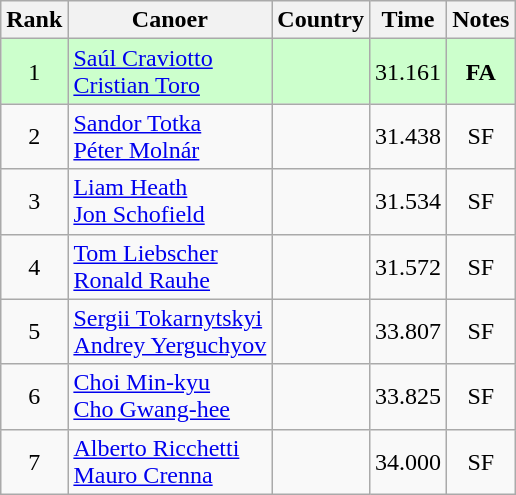<table class="wikitable" style="text-align:center;">
<tr>
<th>Rank</th>
<th>Canoer</th>
<th>Country</th>
<th>Time</th>
<th>Notes</th>
</tr>
<tr bgcolor=ccffcc>
<td>1</td>
<td align="left"><a href='#'>Saúl Craviotto</a><br><a href='#'>Cristian Toro</a></td>
<td align=left></td>
<td>31.161</td>
<td><strong>FA</strong></td>
</tr>
<tr>
<td>2</td>
<td align="left"><a href='#'>Sandor Totka</a><br><a href='#'>Péter Molnár</a></td>
<td align=left></td>
<td>31.438</td>
<td>SF</td>
</tr>
<tr>
<td>3</td>
<td align="left"><a href='#'>Liam Heath</a><br><a href='#'>Jon Schofield</a></td>
<td align=left></td>
<td>31.534</td>
<td>SF</td>
</tr>
<tr>
<td>4</td>
<td align="left"><a href='#'>Tom Liebscher</a><br><a href='#'>Ronald Rauhe</a></td>
<td align=left></td>
<td>31.572</td>
<td>SF</td>
</tr>
<tr>
<td>5</td>
<td align="left"><a href='#'>Sergii Tokarnytskyi</a><br><a href='#'>Andrey Yerguchyov</a></td>
<td align=left></td>
<td>33.807</td>
<td>SF</td>
</tr>
<tr>
<td>6</td>
<td align="left"><a href='#'>Choi Min-kyu</a><br><a href='#'>Cho Gwang-hee</a></td>
<td align=left></td>
<td>33.825</td>
<td>SF</td>
</tr>
<tr>
<td>7</td>
<td align="left"><a href='#'>Alberto Ricchetti</a><br><a href='#'>Mauro Crenna</a></td>
<td align=left></td>
<td>34.000</td>
<td>SF</td>
</tr>
</table>
